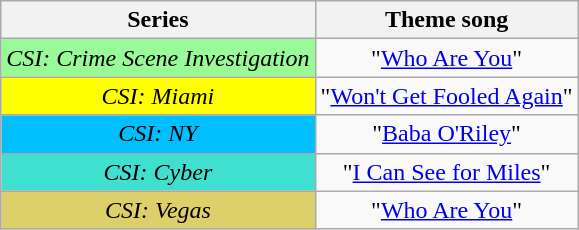<table class="wikitable plainrowheaders" style="text-align:center;">
<tr>
<th scope="col">Series</th>
<th scope="col">Theme song</th>
</tr>
<tr>
<td style="background:#98FB98;"><em>CSI: Crime Scene Investigation</em></td>
<td>"<a href='#'>Who Are You</a>"</td>
</tr>
<tr>
<td style="background:#FFFF00;"><em>CSI: Miami</em></td>
<td>"<a href='#'>Won't Get Fooled Again</a>"</td>
</tr>
<tr>
<td style="background:#00BFFF;"><em>CSI: NY</em></td>
<td>"<a href='#'>Baba O'Riley</a>"</td>
</tr>
<tr>
<td style="background:#40E0D0;"><em>CSI: Cyber</em></td>
<td>"<a href='#'>I Can See for Miles</a>"</td>
</tr>
<tr>
<td style="background:#DDD06A;"><em>CSI: Vegas</em></td>
<td>"<a href='#'>Who Are You</a>"</td>
</tr>
</table>
